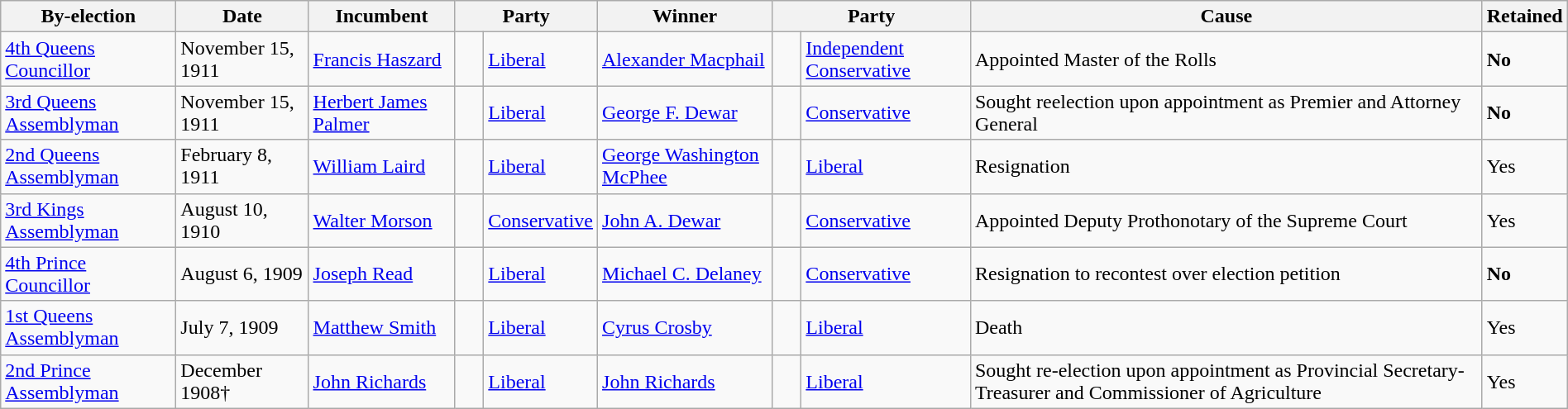<table class=wikitable style="width:100%">
<tr>
<th>By-election</th>
<th>Date</th>
<th>Incumbent</th>
<th colspan=2>Party</th>
<th>Winner</th>
<th colspan=2>Party</th>
<th>Cause</th>
<th>Retained</th>
</tr>
<tr>
<td><a href='#'>4th Queens Councillor</a></td>
<td>November 15, 1911</td>
<td><a href='#'>Francis Haszard</a></td>
<td>    </td>
<td><a href='#'>Liberal</a></td>
<td><a href='#'>Alexander Macphail</a></td>
<td>    </td>
<td><a href='#'>Independent Conservative</a></td>
<td>Appointed Master of the Rolls</td>
<td><strong>No</strong></td>
</tr>
<tr>
<td><a href='#'>3rd Queens Assemblyman</a></td>
<td>November 15, 1911</td>
<td><a href='#'>Herbert James Palmer</a></td>
<td>    </td>
<td><a href='#'>Liberal</a></td>
<td><a href='#'>George F. Dewar</a></td>
<td>    </td>
<td><a href='#'>Conservative</a></td>
<td>Sought reelection upon appointment as Premier and Attorney General</td>
<td><strong>No</strong></td>
</tr>
<tr>
<td><a href='#'>2nd Queens Assemblyman</a></td>
<td>February 8, 1911</td>
<td><a href='#'>William Laird</a></td>
<td>    </td>
<td><a href='#'>Liberal</a></td>
<td><a href='#'>George Washington McPhee</a></td>
<td>    </td>
<td><a href='#'>Liberal</a></td>
<td>Resignation</td>
<td>Yes</td>
</tr>
<tr>
<td><a href='#'>3rd Kings Assemblyman</a></td>
<td>August 10, 1910</td>
<td><a href='#'>Walter Morson</a></td>
<td>    </td>
<td><a href='#'>Conservative</a></td>
<td><a href='#'>John A. Dewar</a></td>
<td>    </td>
<td><a href='#'>Conservative</a></td>
<td>Appointed Deputy Prothonotary of the Supreme Court</td>
<td>Yes</td>
</tr>
<tr>
<td><a href='#'>4th Prince Councillor</a></td>
<td>August 6, 1909</td>
<td><a href='#'>Joseph Read</a></td>
<td>    </td>
<td><a href='#'>Liberal</a></td>
<td><a href='#'>Michael C. Delaney</a></td>
<td>    </td>
<td><a href='#'>Conservative</a></td>
<td>Resignation to recontest over election petition</td>
<td><strong>No</strong></td>
</tr>
<tr>
<td><a href='#'>1st Queens Assemblyman</a></td>
<td>July 7, 1909</td>
<td><a href='#'>Matthew Smith</a></td>
<td>    </td>
<td><a href='#'>Liberal</a></td>
<td><a href='#'>Cyrus Crosby</a></td>
<td>    </td>
<td><a href='#'>Liberal</a></td>
<td>Death</td>
<td>Yes</td>
</tr>
<tr>
<td><a href='#'>2nd Prince Assemblyman</a></td>
<td>December 1908†</td>
<td><a href='#'>John Richards</a></td>
<td>    </td>
<td><a href='#'>Liberal</a></td>
<td><a href='#'>John Richards</a></td>
<td>    </td>
<td><a href='#'>Liberal</a></td>
<td>Sought re-election upon appointment as Provincial Secretary-Treasurer and Commissioner of Agriculture</td>
<td>Yes</td>
</tr>
</table>
